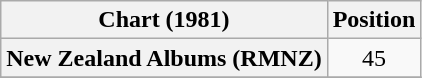<table class="wikitable plainrowheaders" style="text-align:center">
<tr>
<th scope="col">Chart (1981)</th>
<th scope="col">Position</th>
</tr>
<tr>
<th scope="row">New Zealand Albums (RMNZ)</th>
<td>45</td>
</tr>
<tr>
</tr>
</table>
